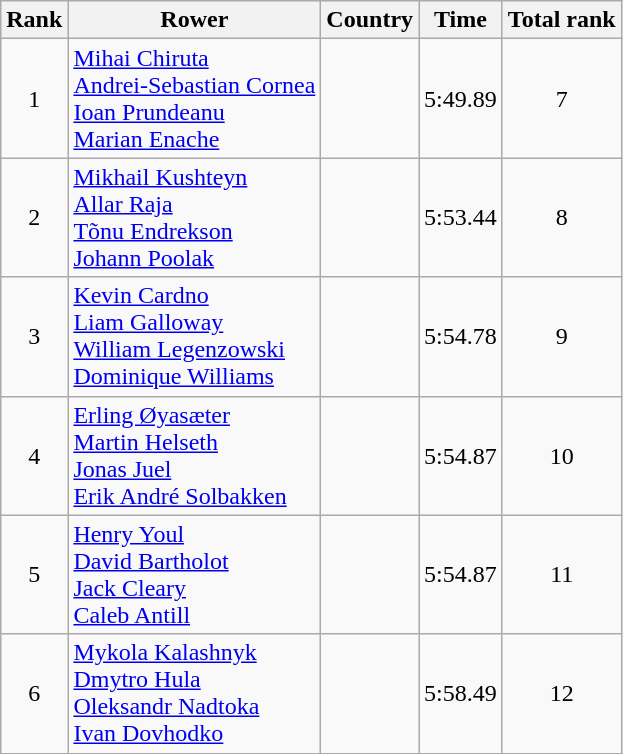<table class="wikitable" style="text-align:center">
<tr>
<th>Rank</th>
<th>Rower</th>
<th>Country</th>
<th>Time</th>
<th>Total rank</th>
</tr>
<tr>
<td>1</td>
<td align="left"><a href='#'>Mihai Chiruta</a><br><a href='#'>Andrei-Sebastian Cornea</a><br><a href='#'>Ioan Prundeanu</a><br><a href='#'>Marian Enache</a></td>
<td align="left"></td>
<td>5:49.89</td>
<td>7</td>
</tr>
<tr>
<td>2</td>
<td align="left"><a href='#'>Mikhail Kushteyn</a><br><a href='#'>Allar Raja</a><br><a href='#'>Tõnu Endrekson</a><br><a href='#'>Johann Poolak</a></td>
<td align="left"></td>
<td>5:53.44</td>
<td>8</td>
</tr>
<tr>
<td>3</td>
<td align="left"><a href='#'>Kevin Cardno</a><br><a href='#'>Liam Galloway</a><br><a href='#'>William Legenzowski</a><br><a href='#'>Dominique Williams</a></td>
<td align="left"></td>
<td>5:54.78</td>
<td>9</td>
</tr>
<tr>
<td>4</td>
<td align="left"><a href='#'>Erling Øyasæter</a><br><a href='#'>Martin Helseth</a><br><a href='#'>Jonas Juel</a><br><a href='#'>Erik André Solbakken</a></td>
<td align="left"></td>
<td>5:54.87</td>
<td>10</td>
</tr>
<tr>
<td>5</td>
<td align="left"><a href='#'>Henry Youl</a><br><a href='#'>David Bartholot</a><br><a href='#'>Jack Cleary</a><br><a href='#'>Caleb Antill</a></td>
<td align="left"></td>
<td>5:54.87</td>
<td>11</td>
</tr>
<tr>
<td>6</td>
<td align="left"><a href='#'>Mykola Kalashnyk</a><br><a href='#'>Dmytro Hula</a><br><a href='#'>Oleksandr Nadtoka</a><br><a href='#'>Ivan Dovhodko</a></td>
<td align="left"></td>
<td>5:58.49</td>
<td>12</td>
</tr>
</table>
